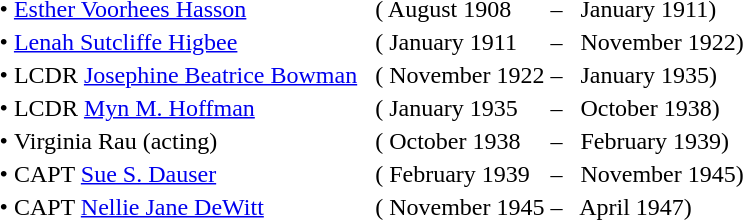<table>
<tr>
<td>      •</td>
<td><a href='#'>Esther Voorhees Hasson</a></td>
<td> </td>
<td>( August 1908</td>
<td>–   January 1911)</td>
</tr>
<tr>
<td>      •</td>
<td><a href='#'>Lenah Sutcliffe Higbee</a></td>
<td> </td>
<td>( January 1911</td>
<td>–   November 1922)</td>
</tr>
<tr>
<td>      •</td>
<td>LCDR <a href='#'>Josephine Beatrice Bowman</a></td>
<td> </td>
<td>( November 1922</td>
<td>–   January 1935)</td>
</tr>
<tr>
<td>      •</td>
<td>LCDR <a href='#'>Myn M. Hoffman</a></td>
<td> </td>
<td>( January 1935</td>
<td>–   October 1938)</td>
</tr>
<tr>
<td>      •</td>
<td>Virginia Rau (acting)</td>
<td> </td>
<td>( October 1938</td>
<td>–   February 1939)</td>
</tr>
<tr>
<td>      •</td>
<td>CAPT <a href='#'>Sue S. Dauser</a></td>
<td> </td>
<td>( February 1939</td>
<td>–   November 1945)</td>
</tr>
<tr>
<td>      •</td>
<td>CAPT <a href='#'>Nellie Jane DeWitt</a></td>
<td> </td>
<td>( November 1945</td>
<td>–   April 1947)</td>
</tr>
</table>
